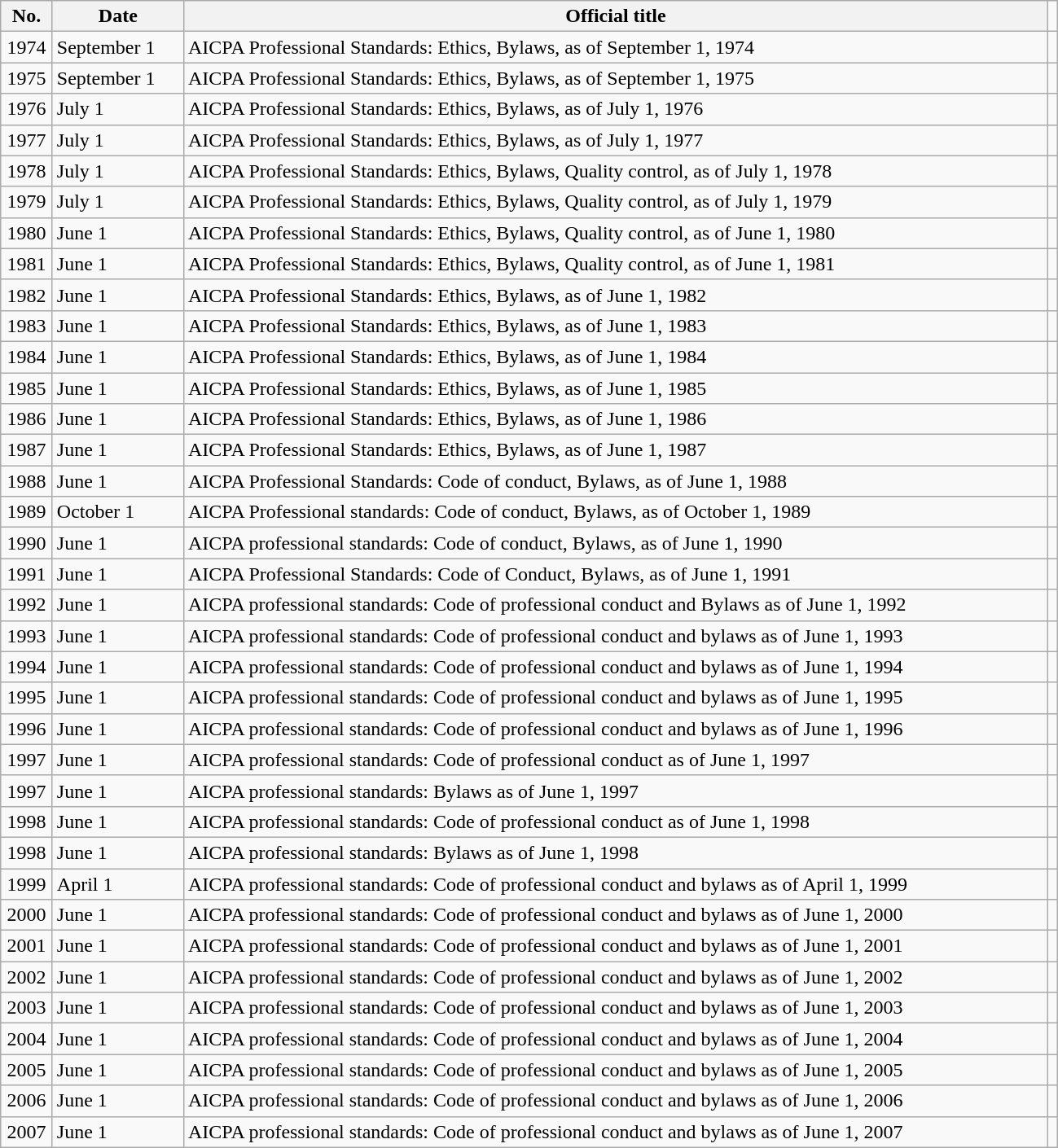<table class="wikitable sortable">
<tr>
<th width="35">No.</th>
<th width="100">Date</th>
<th width="700">Official title</th>
</tr>
<tr>
<td align="center">1974</td>
<td>September 1</td>
<td>AICPA Professional Standards: Ethics, Bylaws, as of September 1, 1974 </td>
<td></td>
</tr>
<tr>
<td align="center">1975</td>
<td>September 1</td>
<td>AICPA Professional Standards: Ethics, Bylaws, as of September 1, 1975 </td>
<td></td>
</tr>
<tr>
<td align="center">1976</td>
<td>July 1</td>
<td>AICPA Professional Standards: Ethics, Bylaws, as of July 1, 1976 </td>
<td></td>
</tr>
<tr>
<td align="center">1977</td>
<td>July 1</td>
<td>AICPA Professional Standards: Ethics, Bylaws, as of July 1, 1977 </td>
<td></td>
</tr>
<tr>
<td align="center">1978</td>
<td>July 1</td>
<td>AICPA Professional Standards: Ethics, Bylaws, Quality control, as of July 1, 1978 </td>
<td></td>
</tr>
<tr>
<td align="center">1979</td>
<td>July 1</td>
<td>AICPA Professional Standards: Ethics, Bylaws, Quality control, as of July 1, 1979 </td>
<td></td>
</tr>
<tr>
<td align="center">1980</td>
<td>June 1</td>
<td>AICPA Professional Standards: Ethics, Bylaws, Quality control, as of June 1, 1980 </td>
<td></td>
</tr>
<tr>
<td align="center">1981</td>
<td>June 1</td>
<td>AICPA Professional Standards: Ethics, Bylaws, Quality control, as of June 1, 1981 </td>
<td></td>
</tr>
<tr>
<td align="center">1982</td>
<td>June 1</td>
<td>AICPA Professional Standards: Ethics, Bylaws, as of June 1, 1982 </td>
<td></td>
</tr>
<tr>
<td align="center">1983</td>
<td>June 1</td>
<td>AICPA Professional Standards: Ethics, Bylaws, as of June 1, 1983 </td>
<td></td>
</tr>
<tr>
<td align="center">1984</td>
<td>June 1</td>
<td>AICPA Professional Standards: Ethics, Bylaws, as of June 1, 1984 </td>
<td></td>
</tr>
<tr>
<td align="center">1985</td>
<td>June 1</td>
<td>AICPA Professional Standards: Ethics, Bylaws, as of June 1, 1985 </td>
<td></td>
</tr>
<tr>
<td align="center">1986</td>
<td>June 1</td>
<td>AICPA Professional Standards: Ethics, Bylaws, as of June 1, 1986 </td>
<td></td>
</tr>
<tr>
<td align="center">1987</td>
<td>June 1</td>
<td>AICPA Professional Standards: Ethics, Bylaws, as of June 1, 1987 </td>
<td></td>
</tr>
<tr>
<td align="center">1988</td>
<td>June 1</td>
<td>AICPA Professional Standards: Code of conduct, Bylaws, as of June 1, 1988 </td>
<td></td>
</tr>
<tr>
<td align="center">1989</td>
<td>October 1</td>
<td>AICPA Professional standards: Code of conduct, Bylaws, as of October 1, 1989 </td>
<td></td>
</tr>
<tr>
<td align="center">1990</td>
<td>June 1</td>
<td>AICPA professional standards: Code of conduct, Bylaws, as of June 1, 1990 </td>
<td></td>
</tr>
<tr>
<td align="center">1991</td>
<td>June 1</td>
<td>AICPA Professional Standards: Code of Conduct, Bylaws, as of June 1, 1991 </td>
<td></td>
</tr>
<tr>
<td align="center">1992</td>
<td>June 1</td>
<td>AICPA professional standards: Code of professional conduct and Bylaws as of June 1, 1992 </td>
<td></td>
</tr>
<tr>
<td align="center">1993</td>
<td>June 1</td>
<td>AICPA professional standards: Code of professional conduct and bylaws as of June 1, 1993 </td>
<td></td>
</tr>
<tr>
<td align="center">1994</td>
<td>June 1</td>
<td>AICPA professional standards: Code of professional conduct and bylaws as of June 1, 1994 </td>
<td></td>
</tr>
<tr>
<td align="center">1995</td>
<td>June 1</td>
<td>AICPA professional standards: Code of professional conduct and bylaws as of June 1, 1995 </td>
<td></td>
</tr>
<tr>
<td align="center">1996</td>
<td>June 1</td>
<td>AICPA professional standards: Code of professional conduct and bylaws as of June 1, 1996 </td>
<td></td>
</tr>
<tr>
<td align="center">1997</td>
<td>June 1</td>
<td>AICPA professional standards: Code of professional conduct as of June 1, 1997 </td>
<td></td>
</tr>
<tr>
<td align="center">1997</td>
<td>June 1</td>
<td>AICPA professional standards: Bylaws as of June 1, 1997</td>
<td></td>
</tr>
<tr>
<td align="center">1998</td>
<td>June 1</td>
<td>AICPA professional standards: Code of professional conduct as of June 1, 1998 </td>
<td></td>
</tr>
<tr>
<td align="center">1998</td>
<td>June 1</td>
<td>AICPA professional standards: Bylaws as of June 1, 1998</td>
<td></td>
</tr>
<tr>
<td align="center">1999</td>
<td>April 1</td>
<td>AICPA professional standards: Code of professional conduct and bylaws as of April 1, 1999 </td>
<td></td>
</tr>
<tr>
<td align="center">2000</td>
<td>June 1</td>
<td>AICPA professional standards: Code of professional conduct and bylaws as of June 1, 2000 </td>
<td></td>
</tr>
<tr>
<td align="center">2001</td>
<td>June 1</td>
<td>AICPA professional standards: Code of professional conduct and bylaws as of June 1, 2001 </td>
<td></td>
</tr>
<tr>
<td align="center">2002</td>
<td>June 1</td>
<td>AICPA professional standards: Code of professional conduct and bylaws as of June 1, 2002 </td>
<td></td>
</tr>
<tr>
<td align="center">2003</td>
<td>June 1</td>
<td>AICPA professional standards: Code of professional conduct and bylaws as of June 1, 2003 </td>
<td></td>
</tr>
<tr>
<td align="center">2004</td>
<td>June 1</td>
<td>AICPA professional standards: Code of professional conduct and bylaws as of June 1, 2004 </td>
<td></td>
</tr>
<tr>
<td align="center">2005</td>
<td>June 1</td>
<td>AICPA professional standards: Code of professional conduct and bylaws as of June 1, 2005 </td>
<td></td>
</tr>
<tr>
<td align="center">2006</td>
<td>June 1</td>
<td>AICPA professional standards: Code of professional conduct and bylaws as of June 1, 2006 </td>
<td></td>
</tr>
<tr>
<td align="center">2007</td>
<td>June 1</td>
<td>AICPA professional standards: Code of professional conduct and bylaws as of June 1, 2007 </td>
<td></td>
</tr>
</table>
